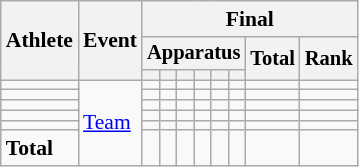<table class="wikitable" style="font-size:90%">
<tr>
<th rowspan=3>Athlete</th>
<th rowspan=3>Event</th>
<th colspan =8>Final</th>
</tr>
<tr style="font-size:95%">
<th colspan=6>Apparatus</th>
<th rowspan=2>Total</th>
<th rowspan=2>Rank</th>
</tr>
<tr style="font-size:95%">
<th></th>
<th></th>
<th></th>
<th></th>
<th></th>
<th></th>
</tr>
<tr align=center>
<td align=left></td>
<td style="text-align:left;" rowspan="6"><a href='#'>Team</a></td>
<td></td>
<td></td>
<td></td>
<td></td>
<td></td>
<td></td>
<td></td>
<td></td>
</tr>
<tr align=center>
<td align=left></td>
<td></td>
<td></td>
<td></td>
<td></td>
<td></td>
<td></td>
<td></td>
<td></td>
</tr>
<tr align=center>
<td align=left></td>
<td></td>
<td></td>
<td></td>
<td></td>
<td></td>
<td></td>
<td></td>
<td></td>
</tr>
<tr align=center>
<td align=left></td>
<td></td>
<td></td>
<td></td>
<td></td>
<td></td>
<td></td>
<td></td>
<td></td>
</tr>
<tr align=center>
<td align=left></td>
<td></td>
<td></td>
<td></td>
<td></td>
<td></td>
<td></td>
<td></td>
<td></td>
</tr>
<tr align=center>
<td align=left><strong>Total</strong></td>
<td></td>
<td></td>
<td></td>
<td></td>
<td></td>
<td></td>
<td></td>
<td></td>
</tr>
</table>
